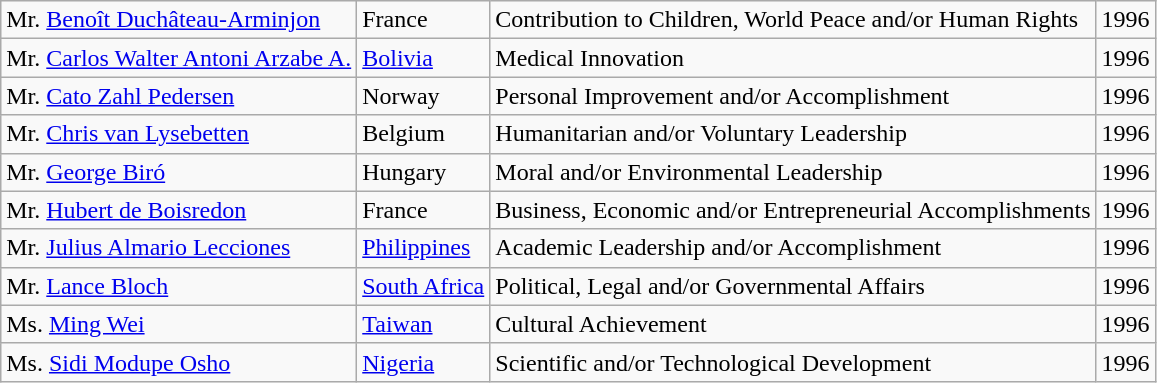<table class="wikitable">
<tr>
<td>Mr. <a href='#'>Benoît Duchâteau-Arminjon</a></td>
<td>France</td>
<td>Contribution to Children, World Peace and/or Human Rights</td>
<td style="text-align:right;">1996</td>
</tr>
<tr>
<td>Mr. <a href='#'>Carlos Walter Antoni Arzabe A.</a></td>
<td><a href='#'>Bolivia</a></td>
<td>Medical Innovation</td>
<td style="text-align:right;">1996</td>
</tr>
<tr>
<td>Mr. <a href='#'>Cato Zahl Pedersen</a></td>
<td>Norway</td>
<td>Personal Improvement and/or Accomplishment</td>
<td style="text-align:right;">1996</td>
</tr>
<tr>
<td>Mr. <a href='#'>Chris van Lysebetten</a></td>
<td>Belgium</td>
<td>Humanitarian and/or Voluntary Leadership</td>
<td style="text-align:right;">1996</td>
</tr>
<tr>
<td>Mr. <a href='#'>George Biró</a></td>
<td>Hungary</td>
<td>Moral and/or Environmental Leadership</td>
<td style="text-align:right;">1996</td>
</tr>
<tr>
<td>Mr. <a href='#'>Hubert de Boisredon</a></td>
<td>France</td>
<td>Business, Economic and/or Entrepreneurial Accomplishments</td>
<td style="text-align:right;">1996</td>
</tr>
<tr>
<td>Mr. <a href='#'>Julius Almario Lecciones</a></td>
<td><a href='#'>Philippines</a></td>
<td>Academic Leadership and/or Accomplishment</td>
<td style="text-align:right;">1996</td>
</tr>
<tr>
<td>Mr. <a href='#'>Lance Bloch</a></td>
<td><a href='#'>South Africa</a></td>
<td>Political, Legal and/or Governmental Affairs</td>
<td style="text-align:right;">1996</td>
</tr>
<tr>
<td>Ms. <a href='#'>Ming Wei</a></td>
<td><a href='#'>Taiwan</a></td>
<td>Cultural Achievement</td>
<td style="text-align:right;">1996</td>
</tr>
<tr>
<td>Ms. <a href='#'>Sidi Modupe Osho</a></td>
<td><a href='#'>Nigeria</a></td>
<td>Scientific and/or Technological Development</td>
<td style="text-align:right;">1996</td>
</tr>
</table>
